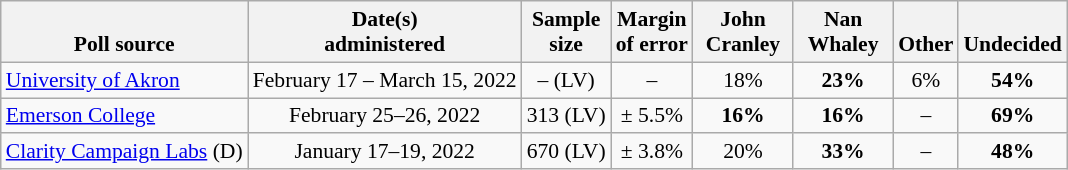<table class="wikitable" style="font-size:90%;text-align:center;">
<tr valign=bottom>
<th>Poll source</th>
<th>Date(s)<br>administered</th>
<th>Sample<br>size</th>
<th>Margin<br>of error</th>
<th style="width:60px;">John<br>Cranley</th>
<th style="width:60px;">Nan<br>Whaley</th>
<th>Other</th>
<th>Undecided</th>
</tr>
<tr>
<td style="text-align:left;"><a href='#'>University of Akron</a></td>
<td>February 17 – March 15, 2022</td>
<td>– (LV)</td>
<td>–</td>
<td>18%</td>
<td><strong>23%</strong></td>
<td>6%</td>
<td><strong>54%</strong></td>
</tr>
<tr>
<td style="text-align:left;"><a href='#'>Emerson College</a></td>
<td>February 25–26, 2022</td>
<td>313 (LV)</td>
<td>± 5.5%</td>
<td><strong>16%</strong></td>
<td><strong>16%</strong></td>
<td>–</td>
<td><strong>69%</strong></td>
</tr>
<tr>
<td style="text-align:left;"><a href='#'>Clarity Campaign Labs</a> (D)</td>
<td>January 17–19, 2022</td>
<td>670 (LV)</td>
<td>± 3.8%</td>
<td>20%</td>
<td><strong>33%</strong></td>
<td>–</td>
<td><strong>48%</strong></td>
</tr>
</table>
